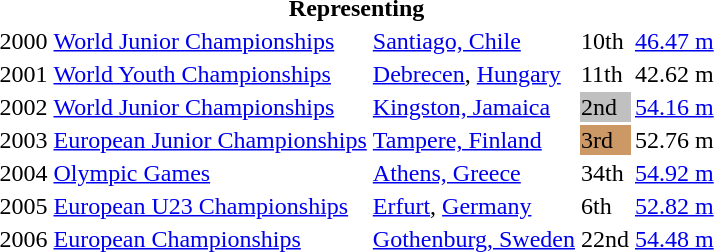<table>
<tr>
<th colspan="5">Representing </th>
</tr>
<tr>
<td>2000</td>
<td><a href='#'>World Junior Championships</a></td>
<td><a href='#'>Santiago, Chile</a></td>
<td>10th</td>
<td><a href='#'>46.47 m</a></td>
</tr>
<tr>
<td>2001</td>
<td><a href='#'>World Youth Championships</a></td>
<td><a href='#'>Debrecen</a>, <a href='#'>Hungary</a></td>
<td>11th</td>
<td>42.62 m</td>
</tr>
<tr>
<td>2002</td>
<td><a href='#'>World Junior Championships</a></td>
<td><a href='#'>Kingston, Jamaica</a></td>
<td bgcolor="silver">2nd</td>
<td><a href='#'>54.16 m</a></td>
</tr>
<tr>
<td>2003</td>
<td><a href='#'>European Junior Championships</a></td>
<td><a href='#'>Tampere, Finland</a></td>
<td bgcolor="cc9966">3rd</td>
<td>52.76 m</td>
</tr>
<tr>
<td>2004</td>
<td><a href='#'>Olympic Games</a></td>
<td><a href='#'>Athens, Greece</a></td>
<td>34th</td>
<td><a href='#'>54.92 m</a></td>
</tr>
<tr>
<td>2005</td>
<td><a href='#'>European U23 Championships</a></td>
<td><a href='#'>Erfurt</a>, <a href='#'>Germany</a></td>
<td>6th</td>
<td><a href='#'>52.82 m</a></td>
</tr>
<tr>
<td>2006</td>
<td><a href='#'>European Championships</a></td>
<td><a href='#'>Gothenburg, Sweden</a></td>
<td>22nd</td>
<td><a href='#'>54.48 m</a></td>
</tr>
</table>
